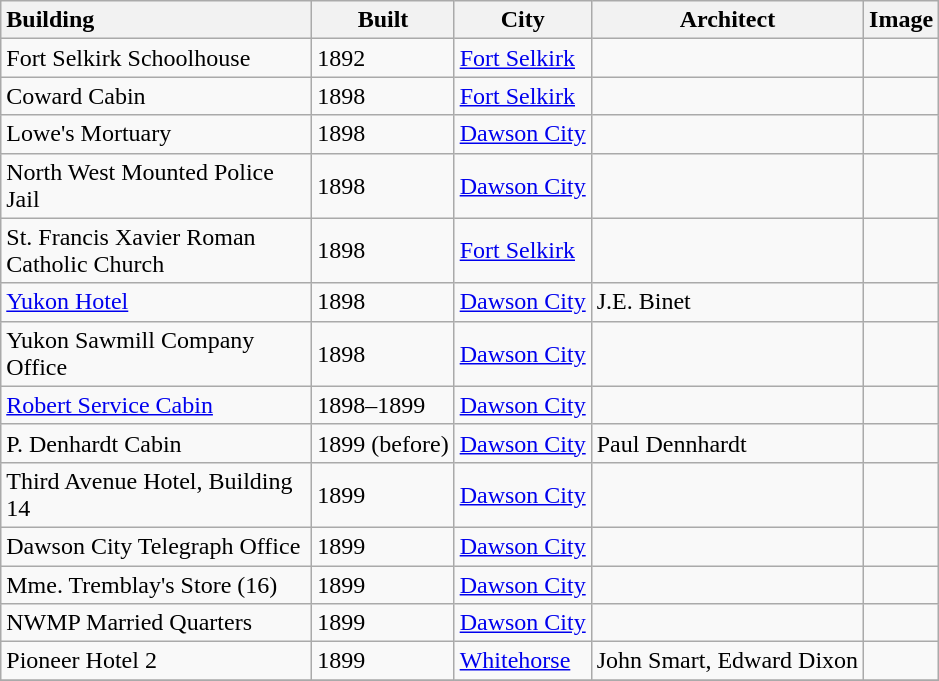<table class="wikitable sortable">
<tr>
<th style="text-align:left;width:200px">Building</th>
<th>Built</th>
<th>City</th>
<th>Architect</th>
<th>Image</th>
</tr>
<tr>
<td>Fort Selkirk Schoolhouse</td>
<td>1892</td>
<td><a href='#'>Fort Selkirk</a></td>
<td></td>
<td></td>
</tr>
<tr>
<td>Coward Cabin</td>
<td>1898</td>
<td><a href='#'>Fort Selkirk</a></td>
<td></td>
<td></td>
</tr>
<tr>
<td>Lowe's Mortuary</td>
<td>1898</td>
<td><a href='#'>Dawson City</a></td>
<td></td>
<td></td>
</tr>
<tr>
<td>North West Mounted Police Jail</td>
<td>1898</td>
<td><a href='#'>Dawson City</a></td>
<td></td>
<td></td>
</tr>
<tr>
<td>St. Francis Xavier Roman Catholic Church</td>
<td>1898</td>
<td><a href='#'>Fort Selkirk</a></td>
<td></td>
<td></td>
</tr>
<tr>
<td><a href='#'>Yukon Hotel</a></td>
<td>1898</td>
<td><a href='#'>Dawson City</a></td>
<td>J.E. Binet</td>
<td></td>
</tr>
<tr>
<td>Yukon Sawmill Company Office</td>
<td>1898</td>
<td><a href='#'>Dawson City</a></td>
<td></td>
<td></td>
</tr>
<tr>
<td><a href='#'>Robert Service Cabin</a></td>
<td>1898–1899</td>
<td><a href='#'>Dawson City</a></td>
<td></td>
<td></td>
</tr>
<tr>
<td>P. Denhardt Cabin</td>
<td>1899 (before)</td>
<td><a href='#'>Dawson City</a></td>
<td>Paul Dennhardt</td>
<td></td>
</tr>
<tr>
<td>Third Avenue Hotel, Building 14</td>
<td>1899</td>
<td><a href='#'>Dawson City</a></td>
<td></td>
<td></td>
</tr>
<tr>
<td>Dawson City Telegraph Office</td>
<td>1899</td>
<td><a href='#'>Dawson City</a></td>
<td></td>
<td></td>
</tr>
<tr>
<td>Mme. Tremblay's Store (16)</td>
<td>1899</td>
<td><a href='#'>Dawson City</a></td>
<td></td>
<td></td>
</tr>
<tr>
<td>NWMP Married Quarters</td>
<td>1899</td>
<td><a href='#'>Dawson City</a></td>
<td></td>
<td></td>
</tr>
<tr>
<td>Pioneer Hotel 2</td>
<td>1899</td>
<td><a href='#'>Whitehorse</a></td>
<td>John Smart, Edward Dixon</td>
<td></td>
</tr>
<tr>
</tr>
</table>
